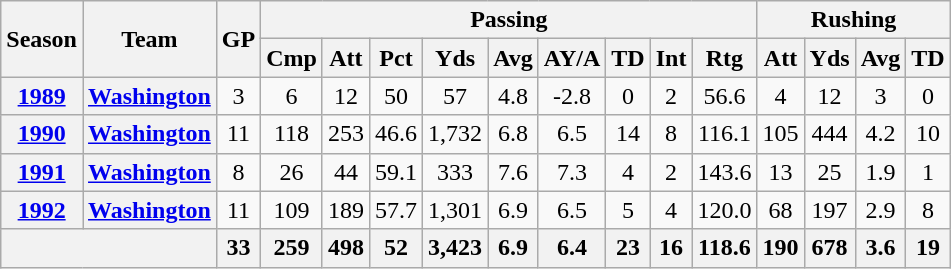<table class="wikitable" style="text-align: center">
<tr>
<th rowspan="2">Season</th>
<th rowspan="2">Team</th>
<th rowspan="2">GP</th>
<th colspan="9">Passing</th>
<th colspan="4">Rushing</th>
</tr>
<tr>
<th>Cmp</th>
<th>Att</th>
<th>Pct</th>
<th>Yds</th>
<th>Avg</th>
<th>AY/A</th>
<th>TD</th>
<th>Int</th>
<th>Rtg</th>
<th>Att</th>
<th>Yds</th>
<th>Avg</th>
<th>TD</th>
</tr>
<tr>
<th><a href='#'>1989</a></th>
<th><a href='#'>Washington</a></th>
<td>3</td>
<td>6</td>
<td>12</td>
<td>50</td>
<td>57</td>
<td>4.8</td>
<td>-2.8</td>
<td>0</td>
<td>2</td>
<td>56.6</td>
<td>4</td>
<td>12</td>
<td>3</td>
<td>0</td>
</tr>
<tr>
<th><a href='#'>1990</a></th>
<th><a href='#'>Washington</a></th>
<td>11</td>
<td>118</td>
<td>253</td>
<td>46.6</td>
<td>1,732</td>
<td>6.8</td>
<td>6.5</td>
<td>14</td>
<td>8</td>
<td>116.1</td>
<td>105</td>
<td>444</td>
<td>4.2</td>
<td>10</td>
</tr>
<tr>
<th><a href='#'>1991</a></th>
<th><a href='#'>Washington</a></th>
<td>8</td>
<td>26</td>
<td>44</td>
<td>59.1</td>
<td>333</td>
<td>7.6</td>
<td>7.3</td>
<td>4</td>
<td>2</td>
<td>143.6</td>
<td>13</td>
<td>25</td>
<td>1.9</td>
<td>1</td>
</tr>
<tr>
<th><a href='#'>1992</a></th>
<th><a href='#'>Washington</a></th>
<td>11</td>
<td>109</td>
<td>189</td>
<td>57.7</td>
<td>1,301</td>
<td>6.9</td>
<td>6.5</td>
<td>5</td>
<td>4</td>
<td>120.0</td>
<td>68</td>
<td>197</td>
<td>2.9</td>
<td>8</td>
</tr>
<tr>
<th colspan="2"></th>
<th>33</th>
<th>259</th>
<th>498</th>
<th>52</th>
<th>3,423</th>
<th>6.9</th>
<th>6.4</th>
<th>23</th>
<th>16</th>
<th>118.6</th>
<th>190</th>
<th>678</th>
<th>3.6</th>
<th>19</th>
</tr>
</table>
